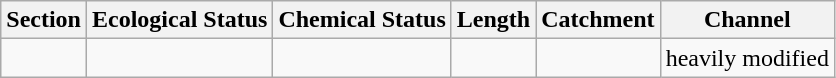<table class="wikitable">
<tr>
<th>Section</th>
<th>Ecological Status</th>
<th>Chemical Status</th>
<th>Length</th>
<th>Catchment</th>
<th>Channel</th>
</tr>
<tr>
<td></td>
<td></td>
<td></td>
<td></td>
<td></td>
<td>heavily modified</td>
</tr>
</table>
